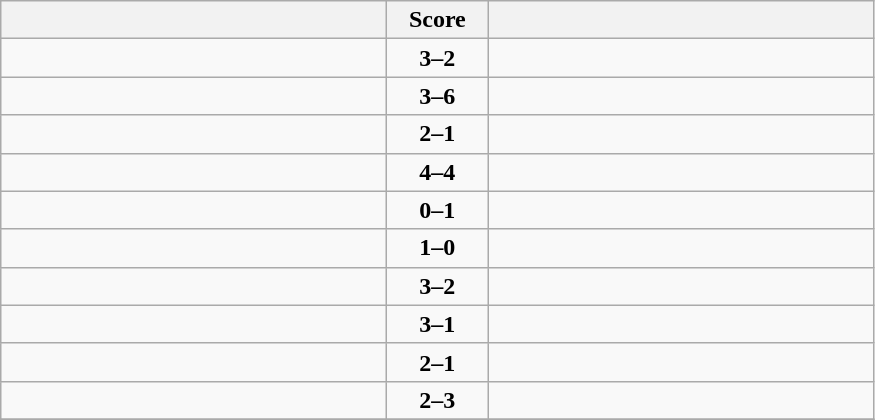<table class="wikitable" style="text-align: center; font-size:100% ">
<tr>
<th align="right" width="250"></th>
<th width="60">Score</th>
<th align="left" width="250"></th>
</tr>
<tr>
<td align=left><strong></strong></td>
<td align=center><strong>3–2</strong></td>
<td align=left></td>
</tr>
<tr>
<td align=left></td>
<td align=center><strong>3–6</strong></td>
<td align=left><strong></strong></td>
</tr>
<tr>
<td align=left><strong></strong></td>
<td align=center><strong>2–1</strong></td>
<td align=left></td>
</tr>
<tr>
<td align=left></td>
<td align=center><strong>4–4</strong></td>
<td align=left></td>
</tr>
<tr>
<td align=left></td>
<td align=center><strong>0–1</strong></td>
<td align=left><strong></strong></td>
</tr>
<tr>
<td align=left><strong></strong></td>
<td align=center><strong>1–0</strong></td>
<td align=left></td>
</tr>
<tr>
<td align=left><strong></strong></td>
<td align=center><strong>3–2</strong></td>
<td align=left></td>
</tr>
<tr>
<td align=left><strong></strong></td>
<td align=center><strong>3–1</strong></td>
<td align=left></td>
</tr>
<tr>
<td align=left><strong></strong></td>
<td align=center><strong>2–1</strong></td>
<td align=left></td>
</tr>
<tr>
<td align=left></td>
<td align=center><strong>2–3</strong></td>
<td align=left><strong></strong></td>
</tr>
<tr>
</tr>
</table>
